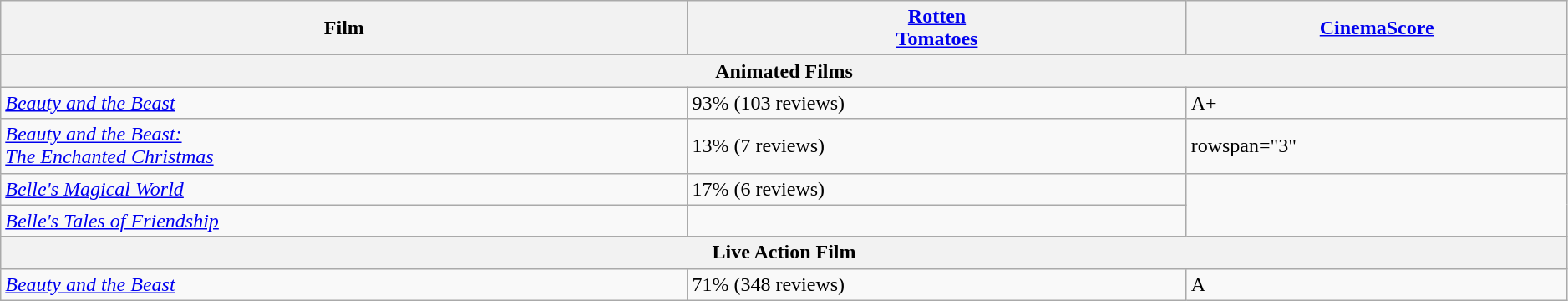<table class="wikitable" style="width:99%;">
<tr style="text-align:center;">
<th><strong>Film</strong></th>
<th><strong><a href='#'>Rotten<br>Tomatoes</a></strong></th>
<th><strong><a href='#'>CinemaScore</a></strong></th>
</tr>
<tr>
<th colspan="4">Animated Films</th>
</tr>
<tr>
<td><em><a href='#'>Beauty and the Beast</a></em></td>
<td>93% (103 reviews)</td>
<td>A+</td>
</tr>
<tr>
<td><em><a href='#'>Beauty and the Beast:<br>The Enchanted Christmas</a></em></td>
<td>13% (7 reviews)</td>
<td>rowspan="3" </td>
</tr>
<tr>
<td><em><a href='#'>Belle's Magical World</a></em></td>
<td>17% (6 reviews)</td>
</tr>
<tr>
<td><em><a href='#'>Belle's Tales of Friendship</a></em></td>
<td></td>
</tr>
<tr>
<th colspan="4">Live Action Film</th>
</tr>
<tr>
<td><em><a href='#'>Beauty and the Beast</a></em></td>
<td>71% (348 reviews)</td>
<td>A</td>
</tr>
</table>
